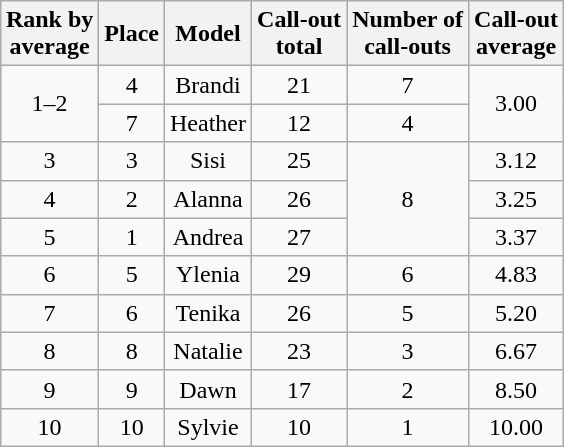<table class="wikitable sortable" style="margin:auto; text-align:center; white-space:nowrap">
<tr>
<th>Rank by<br>average</th>
<th>Place</th>
<th>Model</th>
<th>Call-out<br>total</th>
<th>Number of<br>call-outs</th>
<th>Call-out<br>average</th>
</tr>
<tr>
<td rowspan="2">1–2</td>
<td>4</td>
<td>Brandi</td>
<td>21</td>
<td>7</td>
<td rowspan="2">3.00</td>
</tr>
<tr>
<td>7</td>
<td>Heather</td>
<td>12</td>
<td>4</td>
</tr>
<tr>
<td>3</td>
<td>3</td>
<td>Sisi</td>
<td>25</td>
<td rowspan="3">8</td>
<td>3.12</td>
</tr>
<tr>
<td>4</td>
<td>2</td>
<td>Alanna</td>
<td>26</td>
<td>3.25</td>
</tr>
<tr>
<td>5</td>
<td>1</td>
<td>Andrea</td>
<td>27</td>
<td>3.37</td>
</tr>
<tr>
<td>6</td>
<td>5</td>
<td>Ylenia</td>
<td>29</td>
<td>6</td>
<td>4.83</td>
</tr>
<tr>
<td>7</td>
<td>6</td>
<td>Tenika</td>
<td>26</td>
<td>5</td>
<td>5.20</td>
</tr>
<tr>
<td>8</td>
<td>8</td>
<td>Natalie</td>
<td>23</td>
<td>3</td>
<td>6.67</td>
</tr>
<tr>
<td>9</td>
<td>9</td>
<td>Dawn</td>
<td>17</td>
<td>2</td>
<td>8.50</td>
</tr>
<tr>
<td>10</td>
<td>10</td>
<td>Sylvie</td>
<td>10</td>
<td>1</td>
<td>10.00</td>
</tr>
</table>
